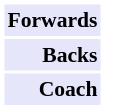<table cellpadding="2" style="border: 1px solid white; font-size:90%;">
<tr>
<td style="text-align:right;" bgcolor="lavender"><strong>Forwards</strong></td>
<td style="text-align:left;"></td>
</tr>
<tr>
<td style="text-align:right;" bgcolor="lavender"><strong>Backs</strong></td>
<td style="text-align:left;"></td>
</tr>
<tr>
<td style="text-align:right;" bgcolor="lavender"><strong>Coach</strong></td>
<td style="text-align:left;"></td>
</tr>
</table>
